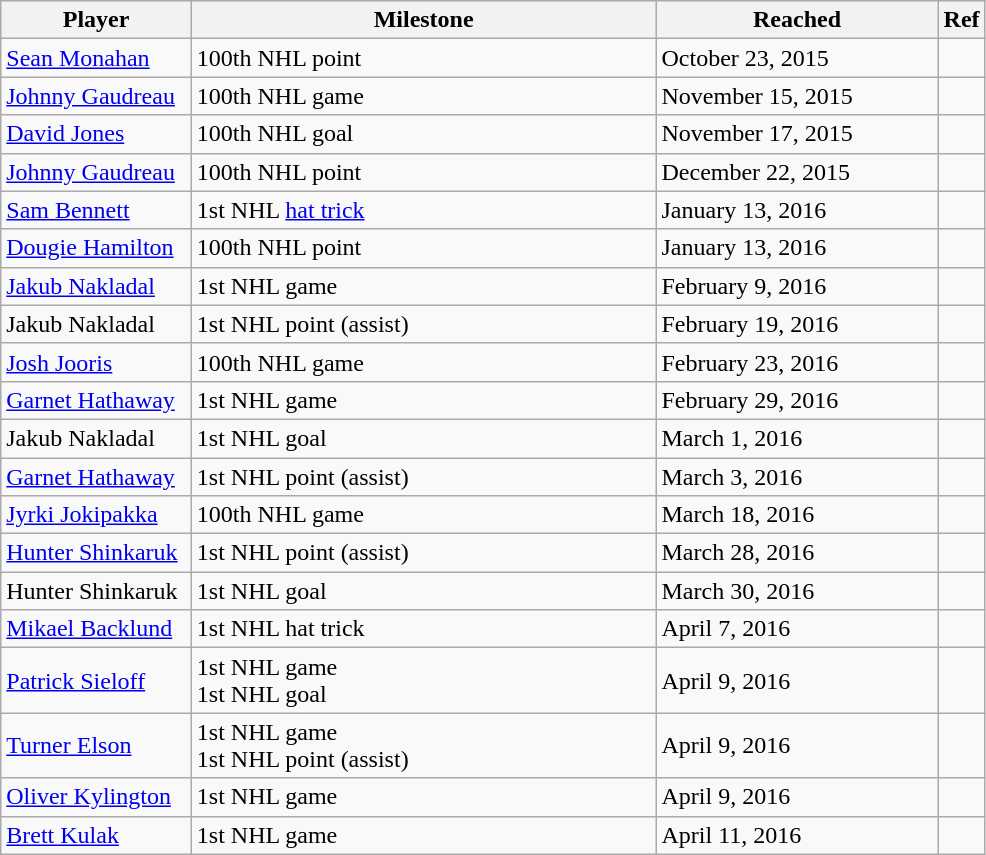<table class="wikitable sortable" style="width:52%;">
<tr align=center>
<th style="width:20%;">Player</th>
<th style="width:50%;">Milestone</th>
<th style="width:30%;" data-sort-type="date">Reached</th>
<th style="width:10%;" data-sort-type="date">Ref</th>
</tr>
<tr>
<td><a href='#'>Sean Monahan</a></td>
<td>100th NHL point</td>
<td>October 23, 2015</td>
<td></td>
</tr>
<tr>
<td><a href='#'>Johnny Gaudreau</a></td>
<td>100th NHL game</td>
<td>November 15, 2015</td>
<td></td>
</tr>
<tr>
<td><a href='#'>David Jones</a></td>
<td>100th NHL goal</td>
<td>November 17, 2015</td>
<td></td>
</tr>
<tr>
<td><a href='#'>Johnny Gaudreau</a></td>
<td>100th NHL point</td>
<td>December 22, 2015</td>
<td></td>
</tr>
<tr>
<td><a href='#'>Sam Bennett</a></td>
<td>1st NHL <a href='#'>hat trick</a></td>
<td>January 13, 2016</td>
<td></td>
</tr>
<tr>
<td><a href='#'>Dougie Hamilton</a></td>
<td>100th NHL point</td>
<td>January 13, 2016</td>
<td></td>
</tr>
<tr>
<td><a href='#'>Jakub Nakladal</a></td>
<td>1st NHL game</td>
<td>February 9, 2016</td>
<td></td>
</tr>
<tr>
<td>Jakub Nakladal</td>
<td>1st NHL point (assist)</td>
<td>February 19, 2016</td>
<td></td>
</tr>
<tr>
<td><a href='#'>Josh Jooris</a></td>
<td>100th NHL game</td>
<td>February 23, 2016</td>
<td></td>
</tr>
<tr>
<td><a href='#'>Garnet Hathaway</a></td>
<td>1st NHL game</td>
<td>February 29, 2016</td>
<td></td>
</tr>
<tr>
<td>Jakub Nakladal</td>
<td>1st NHL goal</td>
<td>March 1, 2016</td>
<td></td>
</tr>
<tr>
<td><a href='#'>Garnet Hathaway</a></td>
<td>1st NHL point (assist)</td>
<td>March 3, 2016</td>
<td></td>
</tr>
<tr>
<td><a href='#'>Jyrki Jokipakka</a></td>
<td>100th NHL game</td>
<td>March 18, 2016</td>
<td></td>
</tr>
<tr>
<td><a href='#'>Hunter Shinkaruk</a></td>
<td>1st NHL point (assist)</td>
<td>March 28, 2016</td>
<td></td>
</tr>
<tr>
<td>Hunter Shinkaruk</td>
<td>1st NHL goal</td>
<td>March 30, 2016</td>
<td></td>
</tr>
<tr>
<td><a href='#'>Mikael Backlund</a></td>
<td>1st NHL hat trick</td>
<td>April 7, 2016</td>
<td></td>
</tr>
<tr>
<td><a href='#'>Patrick Sieloff</a></td>
<td>1st NHL game<br>1st NHL goal</td>
<td>April 9, 2016</td>
<td></td>
</tr>
<tr>
<td><a href='#'>Turner Elson</a></td>
<td>1st NHL game<br>1st NHL point (assist)</td>
<td>April 9, 2016</td>
<td></td>
</tr>
<tr>
<td><a href='#'>Oliver Kylington</a></td>
<td>1st NHL game</td>
<td>April 9, 2016</td>
<td></td>
</tr>
<tr>
<td><a href='#'>Brett Kulak</a></td>
<td>1st NHL game</td>
<td>April 11, 2016</td>
<td></td>
</tr>
</table>
